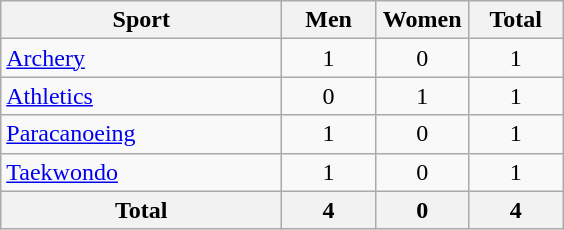<table class="wikitable sortable" style="text-align:center;">
<tr>
<th width=180>Sport</th>
<th width=55>Men</th>
<th width=55>Women</th>
<th width=55>Total</th>
</tr>
<tr>
<td align=left><a href='#'>Archery</a></td>
<td>1</td>
<td>0</td>
<td>1</td>
</tr>
<tr>
<td align=left><a href='#'>Athletics</a></td>
<td>0</td>
<td>1</td>
<td>1</td>
</tr>
<tr>
<td align=left><a href='#'>Paracanoeing</a></td>
<td>1</td>
<td>0</td>
<td>1</td>
</tr>
<tr>
<td align=left><a href='#'>Taekwondo</a></td>
<td>1</td>
<td>0</td>
<td>1</td>
</tr>
<tr>
<th>Total</th>
<th>4</th>
<th>0</th>
<th>4</th>
</tr>
</table>
